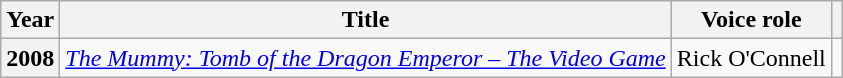<table class="wikitable plainrowheaders" style="margin-right: 0;">
<tr>
<th scope="col">Year</th>
<th scope="col">Title</th>
<th scope="col">Voice role</th>
<th scope="col"></th>
</tr>
<tr>
<th scope="row">2008</th>
<td><em><a href='#'>The Mummy: Tomb of the Dragon Emperor – The Video Game</a></em></td>
<td>Rick O'Connell</td>
<td style="text-align: center;"></td>
</tr>
</table>
